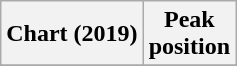<table class="wikitable plainrowheaders" style="text-align:center">
<tr>
<th scope="col">Chart (2019)</th>
<th scope="col">Peak<br>position</th>
</tr>
<tr>
</tr>
</table>
